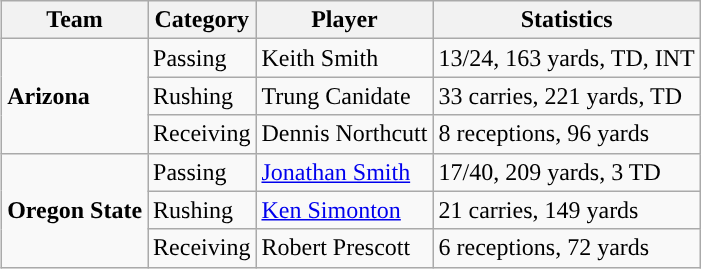<table class="wikitable" style="float: right;">
<tr>
<th>Team</th>
<th>Category</th>
<th>Player</th>
<th>Statistics</th>
</tr>
<tr>
<td rowspan=3><strong>Arizona</strong></td>
<td>Passing</td>
<td>Keith Smith</td>
<td>13/24, 163 yards, TD, INT</td>
</tr>
<tr>
<td>Rushing</td>
<td>Trung Canidate</td>
<td>33 carries, 221 yards, TD</td>
</tr>
<tr>
<td>Receiving</td>
<td>Dennis Northcutt</td>
<td>8 receptions, 96 yards</td>
</tr>
<tr>
<td rowspan=3><strong>Oregon State</strong></td>
<td>Passing</td>
<td><a href='#'>Jonathan Smith</a></td>
<td>17/40, 209 yards, 3 TD</td>
</tr>
<tr>
<td>Rushing</td>
<td><a href='#'>Ken Simonton</a></td>
<td>21 carries, 149 yards</td>
</tr>
<tr>
<td>Receiving</td>
<td>Robert Prescott</td>
<td>6 receptions, 72 yards</td>
</tr>
</table>
